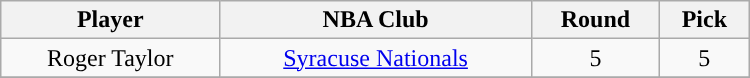<table class="wikitable" width="500">
<tr>
<th>Player</th>
<th>NBA Club</th>
<th>Round</th>
<th>Pick</th>
</tr>
<tr align="center" bgcolor="">
<td>Roger Taylor</td>
<td><a href='#'>Syracuse Nationals</a></td>
<td>5</td>
<td>5</td>
</tr>
<tr align="center" bgcolor="">
</tr>
</table>
